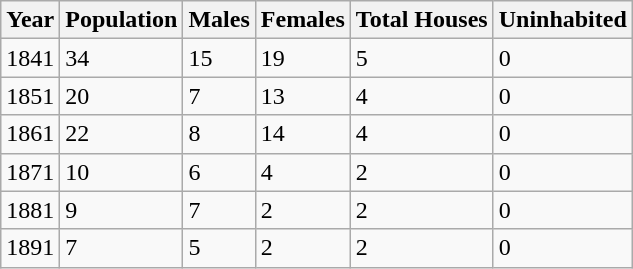<table class="wikitable">
<tr>
<th>Year</th>
<th>Population</th>
<th>Males</th>
<th>Females</th>
<th>Total Houses</th>
<th>Uninhabited</th>
</tr>
<tr>
<td>1841</td>
<td>34</td>
<td>15</td>
<td>19</td>
<td>5</td>
<td>0</td>
</tr>
<tr>
<td>1851</td>
<td>20</td>
<td>7</td>
<td>13</td>
<td>4</td>
<td>0</td>
</tr>
<tr>
<td>1861</td>
<td>22</td>
<td>8</td>
<td>14</td>
<td>4</td>
<td>0</td>
</tr>
<tr>
<td>1871</td>
<td>10</td>
<td>6</td>
<td>4</td>
<td>2</td>
<td>0</td>
</tr>
<tr>
<td>1881</td>
<td>9</td>
<td>7</td>
<td>2</td>
<td>2</td>
<td>0</td>
</tr>
<tr>
<td>1891</td>
<td>7</td>
<td>5</td>
<td>2</td>
<td>2</td>
<td>0</td>
</tr>
</table>
